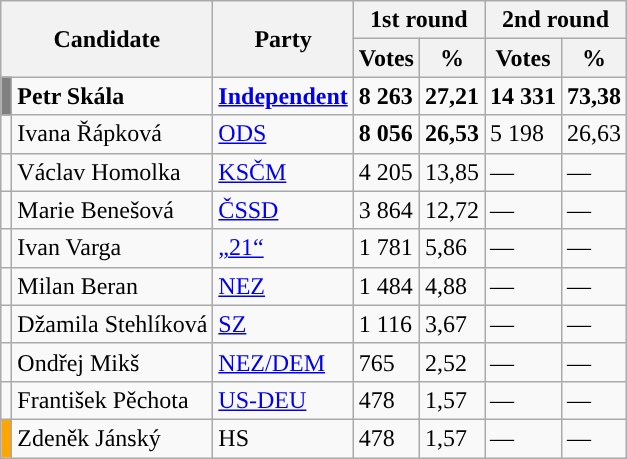<table class="wikitable sortable">
<tr>
<th colspan="2" rowspan="2">Candidate</th>
<th rowspan="2">Party</th>
<th colspan="2">1st round</th>
<th colspan="2">2nd round</th>
</tr>
<tr>
<th>Votes</th>
<th>%</th>
<th>Votes</th>
<th>%</th>
</tr>
<tr>
<td style="background-color:gray;"></td>
<td><strong>Petr Skála</strong></td>
<td><a href='#'><strong>Independent</strong></a></td>
<td><strong>8 263</strong></td>
<td><strong>27,21</strong></td>
<td><strong>14 331</strong></td>
<td><strong>73,38</strong></td>
</tr>
<tr>
<td style="background-color:"></td>
<td>Ivana Řápková</td>
<td><a href='#'>ODS</a></td>
<td><strong>8 056</strong></td>
<td><strong>26,53</strong></td>
<td>5 198</td>
<td>26,63</td>
</tr>
<tr>
<td style="background-color:"></td>
<td>Václav Homolka</td>
<td><a href='#'>KSČM</a></td>
<td>4 205</td>
<td>13,85</td>
<td>—</td>
<td>—</td>
</tr>
<tr>
<td style="background-color:"></td>
<td>Marie Benešová</td>
<td><a href='#'>ČSSD</a></td>
<td>3 864</td>
<td>12,72</td>
<td>—</td>
<td>—</td>
</tr>
<tr>
<td style="background-color:"></td>
<td>Ivan Varga</td>
<td><a href='#'>„21“</a></td>
<td>1 781</td>
<td>5,86</td>
<td>—</td>
<td>—</td>
</tr>
<tr>
<td style="background-color:"></td>
<td>Milan Beran</td>
<td><a href='#'>NEZ</a></td>
<td>1 484</td>
<td>4,88</td>
<td>—</td>
<td>—</td>
</tr>
<tr>
<td style="background-color:"></td>
<td>Džamila Stehlíková</td>
<td><a href='#'>SZ</a></td>
<td>1 116</td>
<td>3,67</td>
<td>—</td>
<td>—</td>
</tr>
<tr>
<td style="background-color:"></td>
<td>Ondřej Mikš</td>
<td><a href='#'>NEZ/DEM</a></td>
<td>765</td>
<td>2,52</td>
<td>—</td>
<td>—</td>
</tr>
<tr>
<td style="background-color:"></td>
<td>František Pěchota</td>
<td><a href='#'>US-DEU</a></td>
<td>478</td>
<td>1,57</td>
<td>—</td>
<td>—</td>
</tr>
<tr>
<td style="background-color:orange;"></td>
<td>Zdeněk Jánský</td>
<td>HS</td>
<td>478</td>
<td>1,57</td>
<td>—</td>
<td>—</td>
</tr>
</table>
